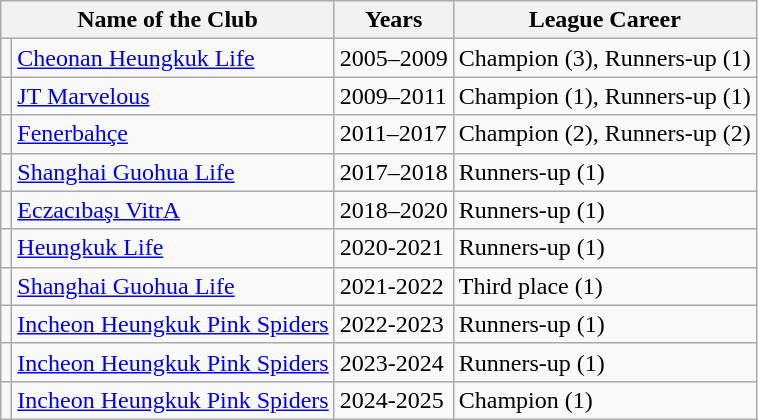<table class="wikitable">
<tr>
<th colspan="2">Name of the Club</th>
<th>Years</th>
<th>League Career</th>
</tr>
<tr>
<td></td>
<td><a href='#'>Cheonan Heungkuk Life</a></td>
<td>2005–2009</td>
<td>Champion (3), Runners-up (1)</td>
</tr>
<tr>
<td></td>
<td><a href='#'>JT Marvelous</a></td>
<td>2009–2011</td>
<td>Champion (1), Runners-up (1)</td>
</tr>
<tr>
<td></td>
<td><a href='#'>Fenerbahçe</a></td>
<td>2011–2017</td>
<td>Champion (2), Runners-up (2)</td>
</tr>
<tr>
<td></td>
<td><a href='#'>Shanghai Guohua Life</a></td>
<td>2017–2018</td>
<td>Runners-up (1)</td>
</tr>
<tr>
<td></td>
<td><a href='#'>Eczacıbaşı VitrA</a></td>
<td>2018–2020</td>
<td>Runners-up (1)</td>
</tr>
<tr>
<td></td>
<td><a href='#'>Heungkuk Life</a></td>
<td>2020-2021</td>
<td>Runners-up (1)</td>
</tr>
<tr>
<td></td>
<td><a href='#'>Shanghai Guohua Life</a></td>
<td>2021-2022</td>
<td>Third place (1)</td>
</tr>
<tr>
<td></td>
<td><a href='#'>Incheon Heungkuk Pink Spiders</a></td>
<td>2022-2023</td>
<td>Runners-up (1)</td>
</tr>
<tr>
<td></td>
<td><a href='#'>Incheon Heungkuk Pink Spiders</a></td>
<td>2023-2024</td>
<td>Runners-up (1)</td>
</tr>
<tr>
<td></td>
<td><a href='#'>Incheon Heungkuk Pink Spiders</a></td>
<td>2024-2025</td>
<td>Champion (1)</td>
</tr>
</table>
